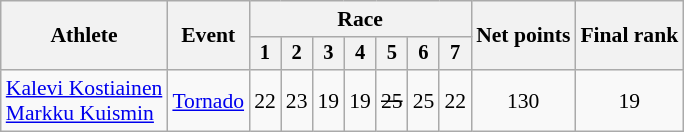<table class="wikitable" style="font-size:90%">
<tr>
<th rowspan=2>Athlete</th>
<th rowspan=2>Event</th>
<th colspan=7>Race</th>
<th rowspan=2>Net points</th>
<th rowspan=2>Final rank</th>
</tr>
<tr style="font-size:95%">
<th>1</th>
<th>2</th>
<th>3</th>
<th>4</th>
<th>5</th>
<th>6</th>
<th>7</th>
</tr>
<tr align=center>
<td align=left><a href='#'>Kalevi Kostiainen</a><br><a href='#'>Markku Kuismin</a></td>
<td align=left><a href='#'>Tornado</a></td>
<td>22</td>
<td>23</td>
<td>19</td>
<td>19</td>
<td><s>25</s></td>
<td>25</td>
<td>22</td>
<td>130</td>
<td>19</td>
</tr>
</table>
